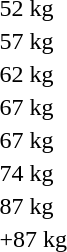<table>
<tr>
<td>52 kg</td>
<td></td>
<td></td>
<td></td>
</tr>
<tr>
<td>57 kg</td>
<td></td>
<td></td>
<td></td>
</tr>
<tr>
<td>62 kg</td>
<td></td>
<td></td>
<td></td>
</tr>
<tr>
<td>67 kg</td>
<td></td>
<td></td>
<td></td>
</tr>
<tr>
<td>67 kg</td>
<td></td>
<td></td>
<td></td>
</tr>
<tr>
<td>74 kg</td>
<td></td>
<td></td>
<td></td>
</tr>
<tr>
<td>87 kg</td>
<td></td>
<td></td>
<td></td>
</tr>
<tr>
<td>+87 kg</td>
<td></td>
<td></td>
<td></td>
</tr>
</table>
